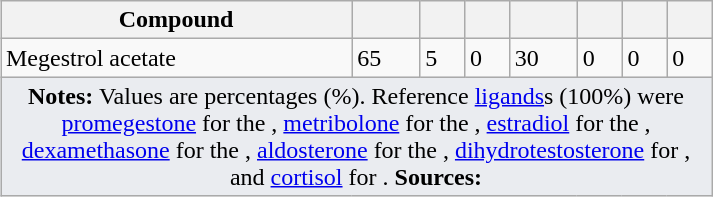<table class="wikitable center mw-collapsible mw-collapsed" style="width:475px; text-align:left; margin-left:auto; margin-right:auto; border:none;">
<tr>
<th>Compound</th>
<th></th>
<th></th>
<th></th>
<th></th>
<th></th>
<th></th>
<th></th>
</tr>
<tr>
<td>Megestrol acetate</td>
<td>65</td>
<td>5</td>
<td>0</td>
<td>30</td>
<td>0</td>
<td>0</td>
<td>0</td>
</tr>
<tr class="sortbottom">
<td colspan="8" style="width: 1px; background-color:#eaecf0; text-align: center;"><strong>Notes:</strong> Values are percentages (%). Reference <a href='#'>ligands</a>s (100%) were <a href='#'>promegestone</a> for the , <a href='#'>metribolone</a> for the , <a href='#'>estradiol</a> for the , <a href='#'>dexamethasone</a> for the , <a href='#'>aldosterone</a> for the , <a href='#'>dihydrotestosterone</a> for , and <a href='#'>cortisol</a> for . <strong>Sources:</strong></td>
</tr>
</table>
